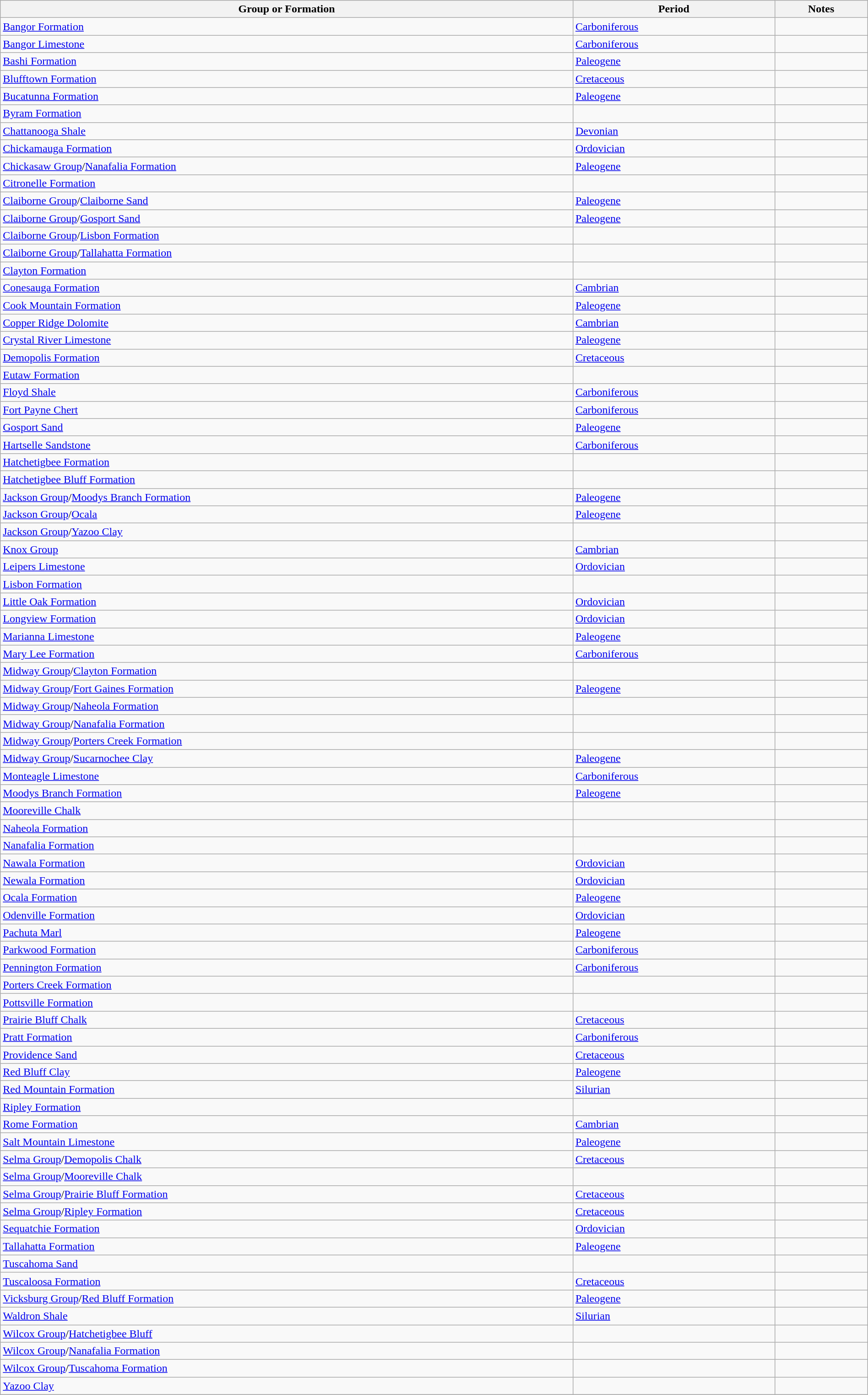<table class="wikitable sortable" style="width: 100%;">
<tr>
<th>Group or Formation</th>
<th>Period</th>
<th class="unsortable">Notes</th>
</tr>
<tr>
<td><a href='#'>Bangor Formation</a></td>
<td><a href='#'>Carboniferous</a></td>
<td></td>
</tr>
<tr>
<td><a href='#'>Bangor Limestone</a></td>
<td><a href='#'>Carboniferous</a></td>
<td></td>
</tr>
<tr>
<td><a href='#'>Bashi Formation</a></td>
<td><a href='#'>Paleogene</a></td>
<td></td>
</tr>
<tr>
<td><a href='#'>Blufftown Formation</a></td>
<td><a href='#'>Cretaceous</a></td>
<td></td>
</tr>
<tr>
<td><a href='#'>Bucatunna Formation</a></td>
<td><a href='#'>Paleogene</a></td>
<td></td>
</tr>
<tr>
<td><a href='#'>Byram Formation</a></td>
<td></td>
<td></td>
</tr>
<tr>
<td><a href='#'>Chattanooga Shale</a></td>
<td><a href='#'>Devonian</a></td>
<td></td>
</tr>
<tr>
<td><a href='#'>Chickamauga Formation</a></td>
<td><a href='#'>Ordovician</a></td>
<td></td>
</tr>
<tr>
<td><a href='#'>Chickasaw Group</a>/<a href='#'>Nanafalia Formation</a></td>
<td><a href='#'>Paleogene</a></td>
<td></td>
</tr>
<tr>
<td><a href='#'>Citronelle Formation</a></td>
<td></td>
<td></td>
</tr>
<tr>
<td><a href='#'>Claiborne Group</a>/<a href='#'>Claiborne Sand</a></td>
<td><a href='#'>Paleogene</a></td>
<td></td>
</tr>
<tr>
<td><a href='#'>Claiborne Group</a>/<a href='#'>Gosport Sand</a></td>
<td><a href='#'>Paleogene</a></td>
<td></td>
</tr>
<tr>
<td><a href='#'>Claiborne Group</a>/<a href='#'>Lisbon Formation</a></td>
<td></td>
<td></td>
</tr>
<tr>
<td><a href='#'>Claiborne Group</a>/<a href='#'>Tallahatta Formation</a></td>
<td></td>
<td></td>
</tr>
<tr>
<td><a href='#'>Clayton Formation</a></td>
<td></td>
<td></td>
</tr>
<tr>
<td><a href='#'>Conesauga Formation</a></td>
<td><a href='#'>Cambrian</a></td>
<td></td>
</tr>
<tr>
<td><a href='#'>Cook Mountain Formation</a></td>
<td><a href='#'>Paleogene</a></td>
<td></td>
</tr>
<tr>
<td><a href='#'>Copper Ridge Dolomite</a></td>
<td><a href='#'>Cambrian</a></td>
<td></td>
</tr>
<tr>
<td><a href='#'>Crystal River Limestone</a></td>
<td><a href='#'>Paleogene</a></td>
<td></td>
</tr>
<tr>
<td><a href='#'>Demopolis Formation</a></td>
<td><a href='#'>Cretaceous</a></td>
<td></td>
</tr>
<tr>
<td><a href='#'>Eutaw Formation</a></td>
<td></td>
<td></td>
</tr>
<tr>
<td><a href='#'>Floyd Shale</a></td>
<td><a href='#'>Carboniferous</a></td>
<td></td>
</tr>
<tr>
<td><a href='#'>Fort Payne Chert</a></td>
<td><a href='#'>Carboniferous</a></td>
<td></td>
</tr>
<tr>
<td><a href='#'>Gosport Sand</a></td>
<td><a href='#'>Paleogene</a></td>
<td></td>
</tr>
<tr>
<td><a href='#'>Hartselle Sandstone</a></td>
<td><a href='#'>Carboniferous</a></td>
<td></td>
</tr>
<tr>
<td><a href='#'>Hatchetigbee Formation</a></td>
<td></td>
<td></td>
</tr>
<tr>
<td><a href='#'>Hatchetigbee Bluff Formation</a></td>
<td></td>
<td></td>
</tr>
<tr>
<td><a href='#'>Jackson Group</a>/<a href='#'>Moodys Branch Formation</a></td>
<td><a href='#'>Paleogene</a></td>
<td></td>
</tr>
<tr>
<td><a href='#'>Jackson Group</a>/<a href='#'>Ocala</a></td>
<td><a href='#'>Paleogene</a></td>
<td></td>
</tr>
<tr>
<td><a href='#'>Jackson Group</a>/<a href='#'>Yazoo Clay</a></td>
<td></td>
<td></td>
</tr>
<tr>
<td><a href='#'>Knox Group</a></td>
<td><a href='#'>Cambrian</a></td>
<td></td>
</tr>
<tr>
<td><a href='#'>Leipers Limestone</a></td>
<td><a href='#'>Ordovician</a></td>
<td></td>
</tr>
<tr>
<td><a href='#'>Lisbon Formation</a></td>
<td></td>
<td></td>
</tr>
<tr>
<td><a href='#'>Little Oak Formation</a></td>
<td><a href='#'>Ordovician</a></td>
<td></td>
</tr>
<tr>
<td><a href='#'>Longview Formation</a></td>
<td><a href='#'>Ordovician</a></td>
<td></td>
</tr>
<tr>
<td><a href='#'>Marianna Limestone</a></td>
<td><a href='#'>Paleogene</a></td>
<td></td>
</tr>
<tr>
<td><a href='#'>Mary Lee Formation</a></td>
<td><a href='#'>Carboniferous</a></td>
<td></td>
</tr>
<tr>
<td><a href='#'>Midway Group</a>/<a href='#'>Clayton Formation</a></td>
<td></td>
<td></td>
</tr>
<tr>
<td><a href='#'>Midway Group</a>/<a href='#'>Fort Gaines Formation</a></td>
<td><a href='#'>Paleogene</a></td>
<td></td>
</tr>
<tr>
<td><a href='#'>Midway Group</a>/<a href='#'>Naheola Formation</a></td>
<td></td>
<td></td>
</tr>
<tr>
<td><a href='#'>Midway Group</a>/<a href='#'>Nanafalia Formation</a></td>
<td></td>
<td></td>
</tr>
<tr>
<td><a href='#'>Midway Group</a>/<a href='#'>Porters Creek Formation</a></td>
<td></td>
<td></td>
</tr>
<tr>
<td><a href='#'>Midway Group</a>/<a href='#'>Sucarnochee Clay</a></td>
<td><a href='#'>Paleogene</a></td>
<td></td>
</tr>
<tr>
<td><a href='#'>Monteagle Limestone</a></td>
<td><a href='#'>Carboniferous</a></td>
<td></td>
</tr>
<tr>
<td><a href='#'>Moodys Branch Formation</a></td>
<td><a href='#'>Paleogene</a></td>
<td></td>
</tr>
<tr>
<td><a href='#'>Mooreville Chalk</a></td>
<td></td>
<td></td>
</tr>
<tr>
<td><a href='#'>Naheola Formation</a></td>
<td></td>
<td></td>
</tr>
<tr>
<td><a href='#'>Nanafalia Formation</a></td>
<td></td>
<td></td>
</tr>
<tr>
<td><a href='#'>Nawala Formation</a></td>
<td><a href='#'>Ordovician</a></td>
<td></td>
</tr>
<tr>
<td><a href='#'>Newala Formation</a></td>
<td><a href='#'>Ordovician</a></td>
<td></td>
</tr>
<tr>
<td><a href='#'>Ocala Formation</a></td>
<td><a href='#'>Paleogene</a></td>
<td></td>
</tr>
<tr>
<td><a href='#'>Odenville Formation</a></td>
<td><a href='#'>Ordovician</a></td>
<td></td>
</tr>
<tr>
<td><a href='#'>Pachuta Marl</a></td>
<td><a href='#'>Paleogene</a></td>
<td></td>
</tr>
<tr>
<td><a href='#'>Parkwood Formation</a></td>
<td><a href='#'>Carboniferous</a></td>
<td></td>
</tr>
<tr>
<td><a href='#'>Pennington Formation</a></td>
<td><a href='#'>Carboniferous</a></td>
<td></td>
</tr>
<tr>
<td><a href='#'>Porters Creek Formation</a></td>
<td></td>
<td></td>
</tr>
<tr>
<td><a href='#'>Pottsville Formation</a></td>
<td></td>
<td></td>
</tr>
<tr>
<td><a href='#'>Prairie Bluff Chalk</a></td>
<td><a href='#'>Cretaceous</a></td>
<td></td>
</tr>
<tr>
<td><a href='#'>Pratt Formation</a></td>
<td><a href='#'>Carboniferous</a></td>
<td></td>
</tr>
<tr>
<td><a href='#'>Providence Sand</a></td>
<td><a href='#'>Cretaceous</a></td>
<td></td>
</tr>
<tr>
<td><a href='#'>Red Bluff Clay</a></td>
<td><a href='#'>Paleogene</a></td>
<td></td>
</tr>
<tr>
<td><a href='#'>Red Mountain Formation</a></td>
<td><a href='#'>Silurian</a></td>
<td></td>
</tr>
<tr>
<td><a href='#'>Ripley Formation</a></td>
<td></td>
<td></td>
</tr>
<tr>
<td><a href='#'>Rome Formation</a></td>
<td><a href='#'>Cambrian</a></td>
<td></td>
</tr>
<tr>
<td><a href='#'>Salt Mountain Limestone</a></td>
<td><a href='#'>Paleogene</a></td>
<td></td>
</tr>
<tr>
<td><a href='#'>Selma Group</a>/<a href='#'>Demopolis Chalk</a></td>
<td><a href='#'>Cretaceous</a></td>
<td></td>
</tr>
<tr>
<td><a href='#'>Selma Group</a>/<a href='#'>Mooreville Chalk</a></td>
<td></td>
<td></td>
</tr>
<tr>
<td><a href='#'>Selma Group</a>/<a href='#'>Prairie Bluff Formation</a></td>
<td><a href='#'>Cretaceous</a></td>
<td></td>
</tr>
<tr>
<td><a href='#'>Selma Group</a>/<a href='#'>Ripley Formation</a></td>
<td><a href='#'>Cretaceous</a></td>
<td></td>
</tr>
<tr>
<td><a href='#'>Sequatchie Formation</a></td>
<td><a href='#'>Ordovician</a></td>
<td></td>
</tr>
<tr>
<td><a href='#'>Tallahatta Formation</a></td>
<td><a href='#'>Paleogene</a></td>
<td></td>
</tr>
<tr>
<td><a href='#'>Tuscahoma Sand</a></td>
<td></td>
<td></td>
</tr>
<tr>
<td><a href='#'>Tuscaloosa Formation</a></td>
<td><a href='#'>Cretaceous</a></td>
<td></td>
</tr>
<tr>
<td><a href='#'>Vicksburg Group</a>/<a href='#'>Red Bluff Formation</a></td>
<td><a href='#'>Paleogene</a></td>
<td></td>
</tr>
<tr>
<td><a href='#'>Waldron Shale</a></td>
<td><a href='#'>Silurian</a></td>
<td></td>
</tr>
<tr>
<td><a href='#'>Wilcox Group</a>/<a href='#'>Hatchetigbee Bluff</a></td>
<td></td>
<td></td>
</tr>
<tr>
<td><a href='#'>Wilcox Group</a>/<a href='#'>Nanafalia Formation</a></td>
<td></td>
<td></td>
</tr>
<tr>
<td><a href='#'>Wilcox Group</a>/<a href='#'>Tuscahoma Formation</a></td>
<td></td>
<td></td>
</tr>
<tr>
<td><a href='#'>Yazoo Clay</a></td>
<td></td>
<td></td>
</tr>
<tr>
</tr>
</table>
